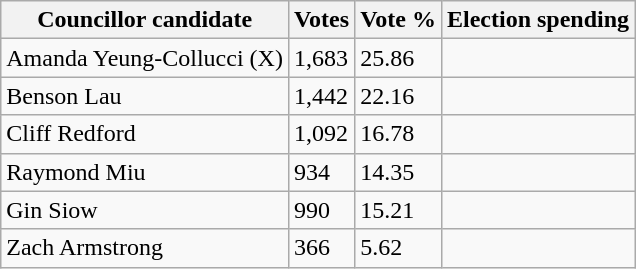<table class="wikitable">
<tr>
<th>Councillor candidate</th>
<th>Votes</th>
<th>Vote %</th>
<th>Election spending</th>
</tr>
<tr>
<td>Amanda Yeung-Collucci (X)</td>
<td>1,683</td>
<td>25.86</td>
<td></td>
</tr>
<tr>
<td>Benson Lau</td>
<td>1,442</td>
<td>22.16</td>
<td></td>
</tr>
<tr>
<td>Cliff Redford</td>
<td>1,092</td>
<td>16.78</td>
<td></td>
</tr>
<tr>
<td>Raymond Miu</td>
<td>934</td>
<td>14.35</td>
<td></td>
</tr>
<tr>
<td>Gin Siow</td>
<td>990</td>
<td>15.21</td>
<td></td>
</tr>
<tr>
<td>Zach Armstrong</td>
<td>366</td>
<td>5.62</td>
<td></td>
</tr>
</table>
